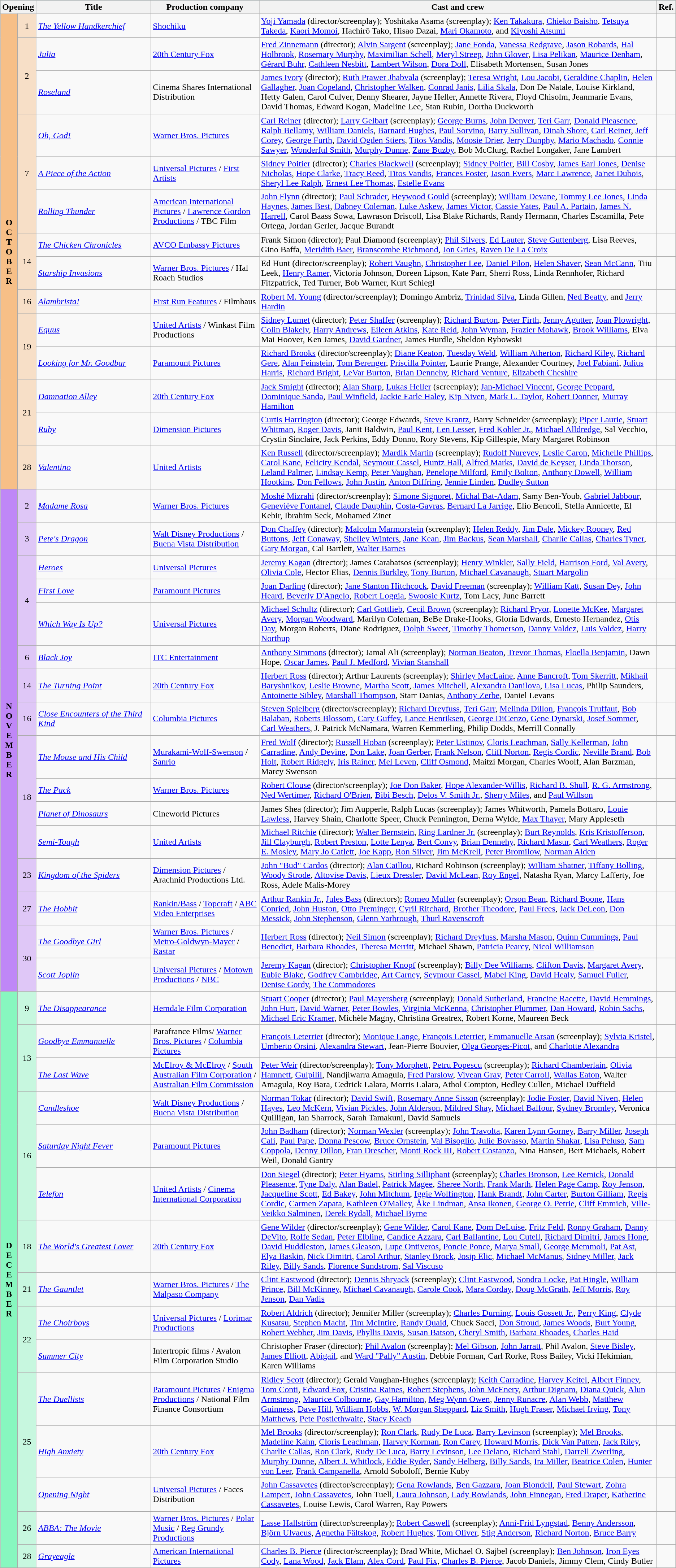<table class="wikitable">
<tr style="background:#b0e0e6; text-align:center;">
<th colspan="2">Opening</th>
<th style="width:17%;">Title</th>
<th style="width:16%;">Production company</th>
<th>Cast and crew</th>
<th class="unsortable">Ref.</th>
</tr>
<tr>
<th style="text-align:center; background:#f7bf87; textcolor:#000;" rowspan="14"><strong>O<br>C<br>T<br>O<br>B<br>E<br>R</strong></th>
<td style="text-align:center; background:#f7dfc7;">1</td>
<td><em><a href='#'>The Yellow Handkerchief</a></em></td>
<td><a href='#'>Shochiku</a></td>
<td><a href='#'>Yoji Yamada</a> (director/screenplay); Yoshitaka Asama (screenplay); <a href='#'>Ken Takakura</a>, <a href='#'>Chieko Baisho</a>, <a href='#'>Tetsuya Takeda</a>, <a href='#'>Kaori Momoi</a>, Hachirō Tako, Hisao Dazai, <a href='#'>Mari Okamoto</a>, and <a href='#'>Kiyoshi Atsumi</a></td>
<td></td>
</tr>
<tr>
<td rowspan="2" style="text-align:center; background:#f7dfc7;">2</td>
<td><em><a href='#'>Julia</a></em></td>
<td><a href='#'>20th Century Fox</a></td>
<td><a href='#'>Fred Zinnemann</a> (director); <a href='#'>Alvin Sargent</a> (screenplay); <a href='#'>Jane Fonda</a>, <a href='#'>Vanessa Redgrave</a>, <a href='#'>Jason Robards</a>, <a href='#'>Hal Holbrook</a>, <a href='#'>Rosemary Murphy</a>, <a href='#'>Maximilian Schell</a>, <a href='#'>Meryl Streep</a>, <a href='#'>John Glover</a>, <a href='#'>Lisa Pelikan</a>, <a href='#'>Maurice Denham</a>, <a href='#'>Gérard Buhr</a>, <a href='#'>Cathleen Nesbitt</a>, <a href='#'>Lambert Wilson</a>, <a href='#'>Dora Doll</a>, Elisabeth Mortensen, Susan Jones</td>
<td></td>
</tr>
<tr>
<td><em><a href='#'>Roseland</a></em></td>
<td>Cinema Shares International Distribution</td>
<td><a href='#'>James Ivory</a> (director); <a href='#'>Ruth Prawer Jhabvala</a> (screenplay); <a href='#'>Teresa Wright</a>, <a href='#'>Lou Jacobi</a>, <a href='#'>Geraldine Chaplin</a>, <a href='#'>Helen Gallagher</a>, <a href='#'>Joan Copeland</a>, <a href='#'>Christopher Walken</a>, <a href='#'>Conrad Janis</a>, <a href='#'>Lilia Skala</a>, Don De Natale, Louise Kirkland, Hetty Galen, Carol Culver, Denny Shearer, Jayne Heller, Annette Rivera, Floyd Chisolm, Jeanmarie Evans, David Thomas, Edward Kogan, Madeline Lee, Stan Rubin, Dortha Duckworth</td>
<td></td>
</tr>
<tr>
<td rowspan="3" style="text-align:center; background:#f7dfc7;">7</td>
<td><em><a href='#'>Oh, God!</a></em></td>
<td><a href='#'>Warner Bros. Pictures</a></td>
<td><a href='#'>Carl Reiner</a> (director); <a href='#'>Larry Gelbart</a> (screenplay); <a href='#'>George Burns</a>, <a href='#'>John Denver</a>, <a href='#'>Teri Garr</a>, <a href='#'>Donald Pleasence</a>, <a href='#'>Ralph Bellamy</a>, <a href='#'>William Daniels</a>, <a href='#'>Barnard Hughes</a>, <a href='#'>Paul Sorvino</a>, <a href='#'>Barry Sullivan</a>, <a href='#'>Dinah Shore</a>, <a href='#'>Carl Reiner</a>, <a href='#'>Jeff Corey</a>, <a href='#'>George Furth</a>, <a href='#'>David Ogden Stiers</a>, <a href='#'>Titos Vandis</a>, <a href='#'>Moosie Drier</a>, <a href='#'>Jerry Dunphy</a>, <a href='#'>Mario Machado</a>, <a href='#'>Connie Sawyer</a>, <a href='#'>Wonderful Smith</a>, <a href='#'>Murphy Dunne</a>, <a href='#'>Zane Buzby</a>, Bob McClurg, Rachel Longaker, Jane Lambert</td>
<td></td>
</tr>
<tr>
<td><em><a href='#'>A Piece of the Action</a></em></td>
<td><a href='#'>Universal Pictures</a> / <a href='#'>First Artists</a></td>
<td><a href='#'>Sidney Poitier</a> (director); <a href='#'>Charles Blackwell</a> (screenplay); <a href='#'>Sidney Poitier</a>, <a href='#'>Bill Cosby</a>, <a href='#'>James Earl Jones</a>, <a href='#'>Denise Nicholas</a>, <a href='#'>Hope Clarke</a>, <a href='#'>Tracy Reed</a>, <a href='#'>Titos Vandis</a>, <a href='#'>Frances Foster</a>, <a href='#'>Jason Evers</a>, <a href='#'>Marc Lawrence</a>, <a href='#'>Ja'net Dubois</a>, <a href='#'>Sheryl Lee Ralph</a>, <a href='#'>Ernest Lee Thomas</a>, <a href='#'>Estelle Evans</a></td>
<td></td>
</tr>
<tr>
<td><em><a href='#'>Rolling Thunder</a></em></td>
<td><a href='#'>American International Pictures</a> / <a href='#'>Lawrence Gordon Productions</a> / TBC Film</td>
<td><a href='#'>John Flynn</a> (director); <a href='#'>Paul Schrader</a>, <a href='#'>Heywood Gould</a> (screenplay); <a href='#'>William Devane</a>, <a href='#'>Tommy Lee Jones</a>, <a href='#'>Linda Haynes</a>, <a href='#'>James Best</a>, <a href='#'>Dabney Coleman</a>, <a href='#'>Luke Askew</a>, <a href='#'>James Victor</a>, <a href='#'>Cassie Yates</a>, <a href='#'>Paul A. Partain</a>, <a href='#'>James N. Harrell</a>, Carol Baass Sowa, Lawrason Driscoll, Lisa Blake Richards, Randy Hermann, Charles Escamilla, Pete Ortega, Jordan Gerler, Jacque Burandt</td>
<td></td>
</tr>
<tr>
<td rowspan="2" style="text-align:center; background:#f7dfc7;">14</td>
<td><em><a href='#'>The Chicken Chronicles</a></em></td>
<td><a href='#'>AVCO Embassy Pictures</a></td>
<td>Frank Simon (director); Paul Diamond (screenplay); <a href='#'>Phil Silvers</a>, <a href='#'>Ed Lauter</a>, <a href='#'>Steve Guttenberg</a>, Lisa Reeves, Gino Baffa, <a href='#'>Meridith Baer</a>, <a href='#'>Branscombe Richmond</a>, <a href='#'>Jon Gries</a>, <a href='#'>Raven De La Croix</a></td>
<td></td>
</tr>
<tr>
<td><em><a href='#'>Starship Invasions</a></em></td>
<td><a href='#'>Warner Bros. Pictures</a> / Hal Roach Studios</td>
<td>Ed Hunt (director/screenplay); <a href='#'>Robert Vaughn</a>, <a href='#'>Christopher Lee</a>, <a href='#'>Daniel Pilon</a>, <a href='#'>Helen Shaver</a>, <a href='#'>Sean McCann</a>, Tiiu Leek, <a href='#'>Henry Ramer</a>, Victoria Johnson, Doreen Lipson, Kate Parr, Sherri Ross, Linda Rennhofer, Richard Fitzpatrick, Ted Turner, Bob Warner, Kurt Schiegl</td>
<td></td>
</tr>
<tr>
<td style="text-align:center; background:#f7dfc7;">16</td>
<td><em><a href='#'>Alambrista!</a></em></td>
<td><a href='#'>First Run Features</a> / Filmhaus</td>
<td><a href='#'>Robert M. Young</a> (director/screenplay); Domingo Ambriz, <a href='#'>Trinidad Silva</a>, Linda Gillen, <a href='#'>Ned Beatty</a>, and <a href='#'>Jerry Hardin</a></td>
<td></td>
</tr>
<tr>
<td rowspan="2" style="text-align:center; background:#f7dfc7;">19</td>
<td><em><a href='#'>Equus</a></em></td>
<td><a href='#'>United Artists</a> / Winkast Film Productions</td>
<td><a href='#'>Sidney Lumet</a> (director); <a href='#'>Peter Shaffer</a> (screenplay); <a href='#'>Richard Burton</a>, <a href='#'>Peter Firth</a>, <a href='#'>Jenny Agutter</a>, <a href='#'>Joan Plowright</a>, <a href='#'>Colin Blakely</a>, <a href='#'>Harry Andrews</a>, <a href='#'>Eileen Atkins</a>, <a href='#'>Kate Reid</a>, <a href='#'>John Wyman</a>,  <a href='#'>Frazier Mohawk</a>, <a href='#'>Brook Williams</a>, Elva Mai Hoover, Ken James, <a href='#'>David Gardner</a>, James Hurdle, Sheldon Rybowski</td>
<td></td>
</tr>
<tr>
<td><em><a href='#'>Looking for Mr. Goodbar</a></em></td>
<td><a href='#'>Paramount Pictures</a></td>
<td><a href='#'>Richard Brooks</a> (director/screenplay); <a href='#'>Diane Keaton</a>, <a href='#'>Tuesday Weld</a>, <a href='#'>William Atherton</a>, <a href='#'>Richard Kiley</a>, <a href='#'>Richard Gere</a>, <a href='#'>Alan Feinstein</a>, <a href='#'>Tom Berenger</a>, <a href='#'>Priscilla Pointer</a>, Laurie Prange, Alexander Courtney, <a href='#'>Joel Fabiani</a>, <a href='#'>Julius Harris</a>, <a href='#'>Richard Bright</a>, <a href='#'>LeVar Burton</a>, <a href='#'>Brian Dennehy</a>, <a href='#'>Richard Venture</a>, <a href='#'>Elizabeth Cheshire</a></td>
<td></td>
</tr>
<tr>
<td rowspan="2" style="text-align:center; background:#f7dfc7;">21</td>
<td><em><a href='#'>Damnation Alley</a></em></td>
<td><a href='#'>20th Century Fox</a></td>
<td><a href='#'>Jack Smight</a> (director); <a href='#'>Alan Sharp</a>, <a href='#'>Lukas Heller</a> (screenplay); <a href='#'>Jan-Michael Vincent</a>, <a href='#'>George Peppard</a>, <a href='#'>Dominique Sanda</a>, <a href='#'>Paul Winfield</a>, <a href='#'>Jackie Earle Haley</a>, <a href='#'>Kip Niven</a>, <a href='#'>Mark L. Taylor</a>, <a href='#'>Robert Donner</a>, <a href='#'>Murray Hamilton</a></td>
<td></td>
</tr>
<tr>
<td><em><a href='#'>Ruby</a></em></td>
<td><a href='#'>Dimension Pictures</a></td>
<td><a href='#'>Curtis Harrington</a> (director); George Edwards, <a href='#'>Steve Krantz</a>, Barry Schneider (screenplay); <a href='#'>Piper Laurie</a>, <a href='#'>Stuart Whitman</a>, <a href='#'>Roger Davis</a>, Janit Baldwin, <a href='#'>Paul Kent</a>, <a href='#'>Len Lesser</a>, <a href='#'>Fred Kohler Jr.</a>, <a href='#'>Michael Alldredge</a>, Sal Vecchio, Crystin Sinclaire, Jack Perkins, Eddy Donno, Rory Stevens, Kip Gillespie, Mary Margaret Robinson</td>
<td></td>
</tr>
<tr>
<td style="text-align:center; background:#f7dfc7;">28</td>
<td><em><a href='#'>Valentino</a></em></td>
<td><a href='#'>United Artists</a></td>
<td><a href='#'>Ken Russell</a> (director/screenplay); <a href='#'>Mardik Martin</a> (screenplay); <a href='#'>Rudolf Nureyev</a>, <a href='#'>Leslie Caron</a>, <a href='#'>Michelle Phillips</a>, <a href='#'>Carol Kane</a>, <a href='#'>Felicity Kendal</a>, <a href='#'>Seymour Cassel</a>, <a href='#'>Huntz Hall</a>, <a href='#'>Alfred Marks</a>, <a href='#'>David de Keyser</a>, <a href='#'>Linda Thorson</a>, <a href='#'>Leland Palmer</a>, <a href='#'>Lindsay Kemp</a>, <a href='#'>Peter Vaughan</a>, <a href='#'>Penelope Milford</a>, <a href='#'>Emily Bolton</a>, <a href='#'>Anthony Dowell</a>, <a href='#'>William Hootkins</a>, <a href='#'>Don Fellows</a>, <a href='#'>John Justin</a>, <a href='#'>Anton Diffring</a>, <a href='#'>Jennie Linden</a>, <a href='#'>Dudley Sutton</a></td>
<td></td>
</tr>
<tr>
<th rowspan="16" style="text-align:center; background:#bf87f7; textcolor:#000;"><strong>N<br>O<br>V<br>E<br>M<br>B<br>E<br>R</strong></th>
<td style="text-align:center; background:#dfc7f7;">2</td>
<td><em><a href='#'>Madame Rosa</a></em></td>
<td><a href='#'>Warner Bros. Pictures</a></td>
<td><a href='#'>Moshé Mizrahi</a> (director/screenplay); <a href='#'>Simone Signoret</a>, <a href='#'>Michal Bat-Adam</a>, Samy Ben-Youb, <a href='#'>Gabriel Jabbour</a>, <a href='#'>Geneviève Fontanel</a>, <a href='#'>Claude Dauphin</a>, <a href='#'>Costa-Gavras</a>, <a href='#'>Bernard La Jarrige</a>, Elio Bencoli, Stella Annicette, El Kebir, Ibrahim Seck, Mohamed Zinet</td>
<td></td>
</tr>
<tr>
<td style="text-align:center; background:#dfc7f7;">3</td>
<td><em><a href='#'>Pete's Dragon</a></em></td>
<td><a href='#'>Walt Disney Productions</a> / <a href='#'>Buena Vista Distribution</a></td>
<td><a href='#'>Don Chaffey</a> (director); <a href='#'>Malcolm Marmorstein</a> (screenplay); <a href='#'>Helen Reddy</a>, <a href='#'>Jim Dale</a>, <a href='#'>Mickey Rooney</a>, <a href='#'>Red Buttons</a>, <a href='#'>Jeff Conaway</a>, <a href='#'>Shelley Winters</a>, <a href='#'>Jane Kean</a>, <a href='#'>Jim Backus</a>, <a href='#'>Sean Marshall</a>, <a href='#'>Charlie Callas</a>, <a href='#'>Charles Tyner</a>, <a href='#'>Gary Morgan</a>, Cal Bartlett, <a href='#'>Walter Barnes</a></td>
<td></td>
</tr>
<tr>
<td rowspan="3" style="text-align:center; background:#dfc7f7;">4</td>
<td><em><a href='#'>Heroes</a></em></td>
<td><a href='#'>Universal Pictures</a></td>
<td><a href='#'>Jeremy Kagan</a> (director); James Carabatsos (screenplay); <a href='#'>Henry Winkler</a>, <a href='#'>Sally Field</a>, <a href='#'>Harrison Ford</a>, <a href='#'>Val Avery</a>, <a href='#'>Olivia Cole</a>, Hector Elias, <a href='#'>Dennis Burkley</a>, <a href='#'>Tony Burton</a>, <a href='#'>Michael Cavanaugh</a>, <a href='#'>Stuart Margolin</a></td>
<td></td>
</tr>
<tr>
<td><em><a href='#'>First Love</a></em></td>
<td><a href='#'>Paramount Pictures</a></td>
<td><a href='#'>Joan Darling</a> (director); <a href='#'>Jane Stanton Hitchcock</a>, <a href='#'>David Freeman</a> (screenplay); <a href='#'>William Katt</a>, <a href='#'>Susan Dey</a>, <a href='#'>John Heard</a>, <a href='#'>Beverly D'Angelo</a>, <a href='#'>Robert Loggia</a>, <a href='#'>Swoosie Kurtz</a>, Tom Lacy, June Barrett</td>
<td></td>
</tr>
<tr>
<td><em><a href='#'>Which Way Is Up?</a></em></td>
<td><a href='#'>Universal Pictures</a></td>
<td><a href='#'>Michael Schultz</a> (director); <a href='#'>Carl Gottlieb</a>, <a href='#'>Cecil Brown</a> (screenplay); <a href='#'>Richard Pryor</a>, <a href='#'>Lonette McKee</a>, <a href='#'>Margaret Avery</a>, <a href='#'>Morgan Woodward</a>, Marilyn Coleman, BeBe Drake-Hooks, Gloria Edwards, Ernesto Hernandez, <a href='#'>Otis Day</a>, Morgan Roberts, Diane Rodriguez, <a href='#'>Dolph Sweet</a>, <a href='#'>Timothy Thomerson</a>, <a href='#'>Danny Valdez</a>, <a href='#'>Luis Valdez</a>, <a href='#'>Harry Northup</a></td>
<td></td>
</tr>
<tr>
<td style="text-align:center; background:#dfc7f7;">6</td>
<td><em><a href='#'>Black Joy</a></em></td>
<td><a href='#'>ITC Entertainment</a></td>
<td><a href='#'>Anthony Simmons</a> (director); Jamal Ali (screenplay); <a href='#'>Norman Beaton</a>, <a href='#'>Trevor Thomas</a>, <a href='#'>Floella Benjamin</a>, Dawn Hope, <a href='#'>Oscar James</a>, <a href='#'>Paul J. Medford</a>, <a href='#'>Vivian Stanshall</a></td>
<td></td>
</tr>
<tr>
<td style="text-align:center; background:#dfc7f7;">14</td>
<td><em><a href='#'>The Turning Point</a></em></td>
<td><a href='#'>20th Century Fox</a></td>
<td><a href='#'>Herbert Ross</a> (director); Arthur Laurents (screenplay); <a href='#'>Shirley MacLaine</a>, <a href='#'>Anne Bancroft</a>, <a href='#'>Tom Skerritt</a>, <a href='#'>Mikhail Baryshnikov</a>, <a href='#'>Leslie Browne</a>, <a href='#'>Martha Scott</a>, <a href='#'>James Mitchell</a>, <a href='#'>Alexandra Danilova</a>, <a href='#'>Lisa Lucas</a>, Philip Saunders, <a href='#'>Antoinette Sibley</a>, <a href='#'>Marshall Thompson</a>, Starr Danias, <a href='#'>Anthony Zerbe</a>, Daniel Levans</td>
<td></td>
</tr>
<tr>
<td style="text-align:center; background:#dfc7f7;">16</td>
<td><em><a href='#'>Close Encounters of the Third Kind</a></em></td>
<td><a href='#'>Columbia Pictures</a></td>
<td><a href='#'>Steven Spielberg</a> (director/screenplay); <a href='#'>Richard Dreyfuss</a>, <a href='#'>Teri Garr</a>, <a href='#'>Melinda Dillon</a>, <a href='#'>François Truffaut</a>, <a href='#'>Bob Balaban</a>, <a href='#'>Roberts Blossom</a>, <a href='#'>Cary Guffey</a>, <a href='#'>Lance Henriksen</a>, <a href='#'>George DiCenzo</a>, <a href='#'>Gene Dynarski</a>, <a href='#'>Josef Sommer</a>, <a href='#'>Carl Weathers</a>, J. Patrick McNamara, Warren Kemmerling, Philip Dodds, Merrill Connally</td>
<td></td>
</tr>
<tr>
<td rowspan="4" style="text-align:center; background:#dfc7f7;">18</td>
<td><em><a href='#'>The Mouse and His Child</a></em></td>
<td><a href='#'>Murakami-Wolf-Swenson</a> / <a href='#'>Sanrio</a></td>
<td><a href='#'>Fred Wolf</a> (director); <a href='#'>Russell Hoban</a> (screenplay); <a href='#'>Peter Ustinov</a>, <a href='#'>Cloris Leachman</a>, <a href='#'>Sally Kellerman</a>, <a href='#'>John Carradine</a>, <a href='#'>Andy Devine</a>, <a href='#'>Don Lake</a>, <a href='#'>Joan Gerber</a>, <a href='#'>Frank Nelson</a>, <a href='#'>Cliff Norton</a>, <a href='#'>Regis Cordic</a>, <a href='#'>Neville Brand</a>, <a href='#'>Bob Holt</a>, <a href='#'>Robert Ridgely</a>, <a href='#'>Iris Rainer</a>, <a href='#'>Mel Leven</a>, <a href='#'>Cliff Osmond</a>, Maitzi Morgan, Charles Woolf, Alan Barzman, Marcy Swenson</td>
<td></td>
</tr>
<tr>
<td><em><a href='#'>The Pack</a></em></td>
<td><a href='#'>Warner Bros. Pictures</a></td>
<td><a href='#'>Robert Clouse</a> (director/screenplay); <a href='#'>Joe Don Baker</a>, <a href='#'>Hope Alexander-Willis</a>, <a href='#'>Richard B. Shull</a>, <a href='#'>R. G. Armstrong</a>, <a href='#'>Ned Wertimer</a>, <a href='#'>Richard O'Brien</a>, <a href='#'>Bibi Besch</a>, <a href='#'>Delos V. Smith Jr.</a>, <a href='#'>Sherry Miles</a>, and <a href='#'>Paul Willson</a></td>
<td></td>
</tr>
<tr>
<td><em><a href='#'>Planet of Dinosaurs</a></em></td>
<td>Cineworld Pictures</td>
<td>James Shea (director); Jim Aupperle, Ralph Lucas (screenplay); James Whitworth, Pamela Bottaro, <a href='#'>Louie Lawless</a>, Harvey Shain, Charlotte Speer, Chuck Pennington, Derna Wylde, <a href='#'>Max Thayer</a>, Mary Appleseth</td>
<td></td>
</tr>
<tr>
<td><em><a href='#'>Semi-Tough</a></em></td>
<td><a href='#'>United Artists</a></td>
<td><a href='#'>Michael Ritchie</a> (director); <a href='#'>Walter Bernstein</a>, <a href='#'>Ring Lardner Jr.</a> (screenplay); <a href='#'>Burt Reynolds</a>, <a href='#'>Kris Kristofferson</a>, <a href='#'>Jill Clayburgh</a>, <a href='#'>Robert Preston</a>, <a href='#'>Lotte Lenya</a>, <a href='#'>Bert Convy</a>, <a href='#'>Brian Dennehy</a>, <a href='#'>Richard Masur</a>, <a href='#'>Carl Weathers</a>, <a href='#'>Roger E. Mosley</a>, <a href='#'>Mary Jo Catlett</a>, <a href='#'>Joe Kapp</a>, <a href='#'>Ron Silver</a>, <a href='#'>Jim McKrell</a>, <a href='#'>Peter Bromilow</a>, <a href='#'>Norman Alden</a></td>
<td></td>
</tr>
<tr>
<td style="text-align:center; background:#dfc7f7;">23</td>
<td><em><a href='#'>Kingdom of the Spiders</a></em></td>
<td><a href='#'>Dimension Pictures</a> / Arachnid Productions Ltd.</td>
<td><a href='#'>John "Bud" Cardos</a> (director); <a href='#'>Alan Caillou</a>, Richard Robinson (screenplay); <a href='#'>William Shatner</a>, <a href='#'>Tiffany Bolling</a>, <a href='#'>Woody Strode</a>, <a href='#'>Altovise Davis</a>, <a href='#'>Lieux Dressler</a>, <a href='#'>David McLean</a>, <a href='#'>Roy Engel</a>, Natasha Ryan, Marcy Lafferty, Joe Ross, Adele Malis-Morey</td>
<td></td>
</tr>
<tr>
<td style="text-align:center; background:#dfc7f7;">27</td>
<td><em><a href='#'>The Hobbit</a></em></td>
<td><a href='#'>Rankin/Bass</a> / <a href='#'>Topcraft</a> / <a href='#'>ABC Video Enterprises</a></td>
<td><a href='#'>Arthur Rankin Jr.</a>, <a href='#'>Jules Bass</a> (directors); <a href='#'>Romeo Muller</a> (screenplay); <a href='#'>Orson Bean</a>, <a href='#'>Richard Boone</a>, <a href='#'>Hans Conried</a>, <a href='#'>John Huston</a>, <a href='#'>Otto Preminger</a>, <a href='#'>Cyril Ritchard</a>, <a href='#'>Brother Theodore</a>, <a href='#'>Paul Frees</a>, <a href='#'>Jack DeLeon</a>, <a href='#'>Don Messick</a>, <a href='#'>John Stephenson</a>, <a href='#'>Glenn Yarbrough</a>, <a href='#'>Thurl Ravenscroft</a></td>
<td></td>
</tr>
<tr>
<td rowspan="2" style="text-align:center; background:#dfc7f7;">30</td>
<td><em><a href='#'>The Goodbye Girl</a></em></td>
<td><a href='#'>Warner Bros. Pictures</a> / <a href='#'>Metro-Goldwyn-Mayer</a> / <a href='#'>Rastar</a></td>
<td><a href='#'>Herbert Ross</a> (director); <a href='#'>Neil Simon</a> (screenplay); <a href='#'>Richard Dreyfuss</a>, <a href='#'>Marsha Mason</a>, <a href='#'>Quinn Cummings</a>, <a href='#'>Paul Benedict</a>, <a href='#'>Barbara Rhoades</a>, <a href='#'>Theresa Merritt</a>, Michael Shawn, <a href='#'>Patricia Pearcy</a>, <a href='#'>Nicol Williamson</a></td>
<td></td>
</tr>
<tr>
<td><em><a href='#'>Scott Joplin</a></em></td>
<td><a href='#'>Universal Pictures</a> / <a href='#'>Motown Productions</a> / <a href='#'>NBC</a></td>
<td><a href='#'>Jeremy Kagan</a> (director); <a href='#'>Christopher Knopf</a> (screenplay); <a href='#'>Billy Dee Williams</a>, <a href='#'>Clifton Davis</a>, <a href='#'>Margaret Avery</a>, <a href='#'>Eubie Blake</a>, <a href='#'>Godfrey Cambridge</a>, <a href='#'>Art Carney</a>, <a href='#'>Seymour Cassel</a>, <a href='#'>Mabel King</a>, <a href='#'>David Healy</a>, <a href='#'>Samuel Fuller</a>, <a href='#'>Denise Gordy</a>, <a href='#'>The Commodores</a></td>
<td></td>
</tr>
<tr>
<th style="text-align:center; background:#87f7bf; textcolor:#000;" rowspan="17"><strong>D<br>E<br>C<br>E<br>M<br>B<br>E<br>R</strong></th>
<td style="text-align:center; background:#c7f7df;">9</td>
<td><em><a href='#'>The Disappearance</a></em></td>
<td><a href='#'>Hemdale Film Corporation</a></td>
<td><a href='#'>Stuart Cooper</a> (director); <a href='#'>Paul Mayersberg</a> (screenplay); <a href='#'>Donald Sutherland</a>, <a href='#'>Francine Racette</a>, <a href='#'>David Hemmings</a>, <a href='#'>John Hurt</a>, <a href='#'>David Warner</a>, <a href='#'>Peter Bowles</a>, <a href='#'>Virginia McKenna</a>, <a href='#'>Christopher Plummer</a>, <a href='#'>Dan Howard</a>, <a href='#'>Robin Sachs</a>, <a href='#'>Michael Eric Kramer</a>, Michèle Magny, Christina Greatrex, Robert Korne, Maureen Beck</td>
<td></td>
</tr>
<tr>
<td rowspan="2" style="text-align:center; background:#c7f7df;">13</td>
<td><em><a href='#'>Goodbye Emmanuelle</a></em></td>
<td>Parafrance Films/ <a href='#'>Warner Bros. Pictures</a> / <a href='#'>Columbia Pictures</a></td>
<td><a href='#'>François Leterrier</a> (director); <a href='#'>Monique Lange</a>, <a href='#'>François Leterrier</a>, <a href='#'>Emmanuelle Arsan</a> (screenplay); <a href='#'>Sylvia Kristel</a>, <a href='#'>Umberto Orsini</a>, <a href='#'>Alexandra Stewart</a>, Jean-Pierre Bouvier, <a href='#'>Olga Georges-Picot</a>, and <a href='#'>Charlotte Alexandra</a></td>
<td></td>
</tr>
<tr>
<td><em><a href='#'>The Last Wave</a></em></td>
<td><a href='#'>McElroy & McElroy</a> / <a href='#'>South Australian Film Corporation</a> / <a href='#'>Australian Film Commission</a></td>
<td><a href='#'>Peter Weir</a> (director/screenplay); <a href='#'>Tony Morphett</a>, <a href='#'>Petru Popescu</a> (screenplay); <a href='#'>Richard Chamberlain</a>, <a href='#'>Olivia Hamnett</a>, <a href='#'>Gulpilil</a>, Nandjiwarra Amagula, <a href='#'>Fred Parslow</a>, <a href='#'>Vivean Gray</a>, <a href='#'>Peter Carroll</a>, <a href='#'>Wallas Eaton</a>, Walter Amagula, Roy Bara, Cedrick Lalara, Morris Lalara, Athol Compton, Hedley Cullen, Michael Duffield</td>
<td></td>
</tr>
<tr>
<td rowspan="3" style="text-align:center; background:#c7f7df;">16</td>
<td><em><a href='#'>Candleshoe</a></em></td>
<td><a href='#'>Walt Disney Productions</a> / <a href='#'>Buena Vista Distribution</a></td>
<td><a href='#'>Norman Tokar</a> (director); <a href='#'>David Swift</a>, <a href='#'>Rosemary Anne Sisson</a> (screenplay); <a href='#'>Jodie Foster</a>, <a href='#'>David Niven</a>, <a href='#'>Helen Hayes</a>, <a href='#'>Leo McKern</a>, <a href='#'>Vivian Pickles</a>, <a href='#'>John Alderson</a>, <a href='#'>Mildred Shay</a>, <a href='#'>Michael Balfour</a>, <a href='#'>Sydney Bromley</a>, Veronica Quilligan, Ian Sharrock, Sarah Tamakuni, David Samuels</td>
<td></td>
</tr>
<tr>
<td><em><a href='#'>Saturday Night Fever</a></em></td>
<td><a href='#'>Paramount Pictures</a></td>
<td><a href='#'>John Badham</a> (director); <a href='#'>Norman Wexler</a> (screenplay); <a href='#'>John Travolta</a>, <a href='#'>Karen Lynn Gorney</a>, <a href='#'>Barry Miller</a>, <a href='#'>Joseph Cali</a>, <a href='#'>Paul Pape</a>, <a href='#'>Donna Pescow</a>, <a href='#'>Bruce Ornstein</a>, <a href='#'>Val Bisoglio</a>, <a href='#'>Julie Bovasso</a>, <a href='#'>Martin Shakar</a>, <a href='#'>Lisa Peluso</a>, <a href='#'>Sam Coppola</a>, <a href='#'>Denny Dillon</a>, <a href='#'>Fran Drescher</a>, <a href='#'>Monti Rock III</a>, <a href='#'>Robert Costanzo</a>, Nina Hansen, Bert Michaels, Robert Weil, Donald Gantry</td>
<td></td>
</tr>
<tr>
<td><em><a href='#'>Telefon</a></em></td>
<td><a href='#'>United Artists</a> / <a href='#'>Cinema International Corporation</a></td>
<td><a href='#'>Don Siegel</a> (director); <a href='#'>Peter Hyams</a>, <a href='#'>Stirling Silliphant</a> (screenplay); <a href='#'>Charles Bronson</a>, <a href='#'>Lee Remick</a>, <a href='#'>Donald Pleasence</a>, <a href='#'>Tyne Daly</a>, <a href='#'>Alan Badel</a>, <a href='#'>Patrick Magee</a>, <a href='#'>Sheree North</a>, <a href='#'>Frank Marth</a>, <a href='#'>Helen Page Camp</a>, <a href='#'>Roy Jenson</a>, <a href='#'>Jacqueline Scott</a>, <a href='#'>Ed Bakey</a>, <a href='#'>John Mitchum</a>, <a href='#'>Iggie Wolfington</a>, <a href='#'>Hank Brandt</a>, <a href='#'>John Carter</a>, <a href='#'>Burton Gilliam</a>, <a href='#'>Regis Cordic</a>, <a href='#'>Carmen Zapata</a>, <a href='#'>Kathleen O'Malley</a>, <a href='#'>Åke Lindman</a>, <a href='#'>Ansa Ikonen</a>, <a href='#'>George O. Petrie</a>, <a href='#'>Cliff Emmich</a>, <a href='#'>Ville-Veikko Salminen</a>, <a href='#'>Derek Rydall</a>, <a href='#'>Michael Byrne</a></td>
<td></td>
</tr>
<tr>
<td style="text-align:center; background:#c7f7df;">18</td>
<td><em><a href='#'>The World's Greatest Lover</a></em></td>
<td><a href='#'>20th Century Fox</a></td>
<td><a href='#'>Gene Wilder</a> (director/screenplay); <a href='#'>Gene Wilder</a>, <a href='#'>Carol Kane</a>, <a href='#'>Dom DeLuise</a>, <a href='#'>Fritz Feld</a>, <a href='#'>Ronny Graham</a>, <a href='#'>Danny DeVito</a>, <a href='#'>Rolfe Sedan</a>, <a href='#'>Peter Elbling</a>, <a href='#'>Candice Azzara</a>, <a href='#'>Carl Ballantine</a>, <a href='#'>Lou Cutell</a>, <a href='#'>Richard Dimitri</a>, <a href='#'>James Hong</a>, <a href='#'>David Huddleston</a>, <a href='#'>James Gleason</a>, <a href='#'>Lupe Ontiveros</a>, <a href='#'>Poncie Ponce</a>, <a href='#'>Marya Small</a>, <a href='#'>George Memmoli</a>, <a href='#'>Pat Ast</a>, <a href='#'>Elya Baskin</a>, <a href='#'>Nick Dimitri</a>, <a href='#'>Carol Arthur</a>, <a href='#'>Stanley Brock</a>, <a href='#'>Josip Elic</a>, <a href='#'>Michael McManus</a>, <a href='#'>Sidney Miller</a>, <a href='#'>Jack Riley</a>, <a href='#'>Billy Sands</a>, <a href='#'>Florence Sundstrom</a>, <a href='#'>Sal Viscuso</a></td>
<td></td>
</tr>
<tr>
<td style="text-align:center; background:#c7f7df;">21</td>
<td><em><a href='#'>The Gauntlet</a></em></td>
<td><a href='#'>Warner Bros. Pictures</a> / <a href='#'>The Malpaso Company</a></td>
<td><a href='#'>Clint Eastwood</a> (director); <a href='#'>Dennis Shryack</a> (screenplay); <a href='#'>Clint Eastwood</a>, <a href='#'>Sondra Locke</a>, <a href='#'>Pat Hingle</a>, <a href='#'>William Prince</a>, <a href='#'>Bill McKinney</a>, <a href='#'>Michael Cavanaugh</a>, <a href='#'>Carole Cook</a>, <a href='#'>Mara Corday</a>, <a href='#'>Doug McGrath</a>, <a href='#'>Jeff Morris</a>, <a href='#'>Roy Jenson</a>, <a href='#'>Dan Vadis</a></td>
<td></td>
</tr>
<tr>
<td rowspan="2" style="text-align:center; background:#c7f7df;">22</td>
<td><em><a href='#'>The Choirboys</a></em></td>
<td><a href='#'>Universal Pictures</a> / <a href='#'>Lorimar Productions</a></td>
<td><a href='#'>Robert Aldrich</a> (director); Jennifer Miller (screenplay); <a href='#'>Charles Durning</a>, <a href='#'>Louis Gossett Jr.</a>, <a href='#'>Perry King</a>, <a href='#'>Clyde Kusatsu</a>, <a href='#'>Stephen Macht</a>, <a href='#'>Tim McIntire</a>, <a href='#'>Randy Quaid</a>, Chuck Sacci, <a href='#'>Don Stroud</a>, <a href='#'>James Woods</a>, <a href='#'>Burt Young</a>, <a href='#'>Robert Webber</a>, <a href='#'>Jim Davis</a>, <a href='#'>Phyllis Davis</a>, <a href='#'>Susan Batson</a>, <a href='#'>Cheryl Smith</a>, <a href='#'>Barbara Rhoades</a>, <a href='#'>Charles Haid</a></td>
<td></td>
</tr>
<tr>
<td><em><a href='#'>Summer City</a></em></td>
<td>Intertropic films / Avalon Film Corporation Studio</td>
<td>Christopher Fraser (director); <a href='#'>Phil Avalon</a> (screenplay); <a href='#'>Mel Gibson</a>, <a href='#'>John Jarratt</a>, Phil Avalon, <a href='#'>Steve Bisley</a>, <a href='#'>James Elliott</a>, <a href='#'>Abigail</a>, and <a href='#'>Ward "Pally" Austin</a>, Debbie Forman, Carl Rorke, Ross Bailey, Vicki Hekimian, Karen Williams</td>
<td></td>
</tr>
<tr>
<td rowspan="3" style="text-align:center; background:#c7f7df;">25</td>
<td><em><a href='#'>The Duellists</a></em></td>
<td><a href='#'>Paramount Pictures</a> / <a href='#'>Enigma Productions</a> / National Film Finance Consortium</td>
<td><a href='#'>Ridley Scott</a> (director); Gerald Vaughan-Hughes (screenplay); <a href='#'>Keith Carradine</a>, <a href='#'>Harvey Keitel</a>, <a href='#'>Albert Finney</a>, <a href='#'>Tom Conti</a>, <a href='#'>Edward Fox</a>, <a href='#'>Cristina Raines</a>, <a href='#'>Robert Stephens</a>, <a href='#'>John McEnery</a>, <a href='#'>Arthur Dignam</a>, <a href='#'>Diana Quick</a>, <a href='#'>Alun Armstrong</a>, <a href='#'>Maurice Colbourne</a>, <a href='#'>Gay Hamilton</a>, <a href='#'>Meg Wynn Owen</a>, <a href='#'>Jenny Runacre</a>, <a href='#'>Alan Webb</a>, <a href='#'>Matthew Guinness</a>, <a href='#'>Dave Hill</a>, <a href='#'>William Hobbs</a>, <a href='#'>W. Morgan Sheppard</a>, <a href='#'>Liz Smith</a>, <a href='#'>Hugh Fraser</a>, <a href='#'>Michael Irving</a>, <a href='#'>Tony Matthews</a>, <a href='#'>Pete Postlethwaite</a>, <a href='#'>Stacy Keach</a></td>
<td></td>
</tr>
<tr>
<td><em><a href='#'>High Anxiety</a></em></td>
<td><a href='#'>20th Century Fox</a></td>
<td><a href='#'>Mel Brooks</a> (director/screenplay); <a href='#'>Ron Clark</a>, <a href='#'>Rudy De Luca</a>, <a href='#'>Barry Levinson</a> (screenplay); <a href='#'>Mel Brooks</a>, <a href='#'>Madeline Kahn</a>, <a href='#'>Cloris Leachman</a>, <a href='#'>Harvey Korman</a>, <a href='#'>Ron Carey</a>, <a href='#'>Howard Morris</a>, <a href='#'>Dick Van Patten</a>, <a href='#'>Jack Riley</a>, <a href='#'>Charlie Callas</a>, <a href='#'>Ron Clark</a>, <a href='#'>Rudy De Luca</a>, <a href='#'>Barry Levinson</a>, <a href='#'>Lee Delano</a>, <a href='#'>Richard Stahl</a>, <a href='#'>Darrell Zwerling</a>, <a href='#'>Murphy Dunne</a>, <a href='#'>Albert J. Whitlock</a>, <a href='#'>Eddie Ryder</a>, <a href='#'>Sandy Helberg</a>, <a href='#'>Billy Sands</a>, <a href='#'>Ira Miller</a>, <a href='#'>Beatrice Colen</a>, <a href='#'>Hunter von Leer</a>, <a href='#'>Frank Campanella</a>, Arnold Soboloff, Bernie Kuby</td>
<td></td>
</tr>
<tr>
<td><em><a href='#'>Opening Night</a></em></td>
<td><a href='#'>Universal Pictures</a> / Faces Distribution</td>
<td><a href='#'>John Cassavetes</a> (director/screenplay); <a href='#'>Gena Rowlands</a>, <a href='#'>Ben Gazzara</a>, <a href='#'>Joan Blondell</a>, <a href='#'>Paul Stewart</a>, <a href='#'>Zohra Lampert</a>, <a href='#'>John Cassavetes</a>, John Tuell, <a href='#'>Laura Johnson</a>, <a href='#'>Lady Rowlands</a>, <a href='#'>John Finnegan</a>, <a href='#'>Fred Draper</a>, <a href='#'>Katherine Cassavetes</a>, Louise Lewis, Carol Warren, Ray Powers</td>
<td></td>
</tr>
<tr>
<td style="text-align:center; background:#c7f7df;">26</td>
<td><em><a href='#'>ABBA: The Movie</a></em></td>
<td><a href='#'>Warner Bros. Pictures</a> / <a href='#'>Polar Music</a> / <a href='#'>Reg Grundy Productions</a></td>
<td><a href='#'>Lasse Hallström</a> (director/screenplay); <a href='#'>Robert Caswell</a> (screenplay); <a href='#'>Anni-Frid Lyngstad</a>, <a href='#'>Benny Andersson</a>, <a href='#'>Björn Ulvaeus</a>, <a href='#'>Agnetha Fältskog</a>, <a href='#'>Robert Hughes</a>, <a href='#'>Tom Oliver</a>, <a href='#'>Stig Anderson</a>, <a href='#'>Richard Norton</a>, <a href='#'>Bruce Barry</a></td>
<td></td>
</tr>
<tr>
<td style="text-align:center; background:#c7f7df;">28</td>
<td><em><a href='#'>Grayeagle</a></em></td>
<td><a href='#'>American International Pictures</a></td>
<td><a href='#'>Charles B. Pierce</a> (director/screenplay); Brad White, Michael O. Sajbel (screenplay); <a href='#'>Ben Johnson</a>, <a href='#'>Iron Eyes Cody</a>, <a href='#'>Lana Wood</a>, <a href='#'>Jack Elam</a>, <a href='#'>Alex Cord</a>, <a href='#'>Paul Fix</a>, <a href='#'>Charles B. Pierce</a>, Jacob Daniels, Jimmy Clem, Cindy Butler</td>
<td></td>
</tr>
</table>
